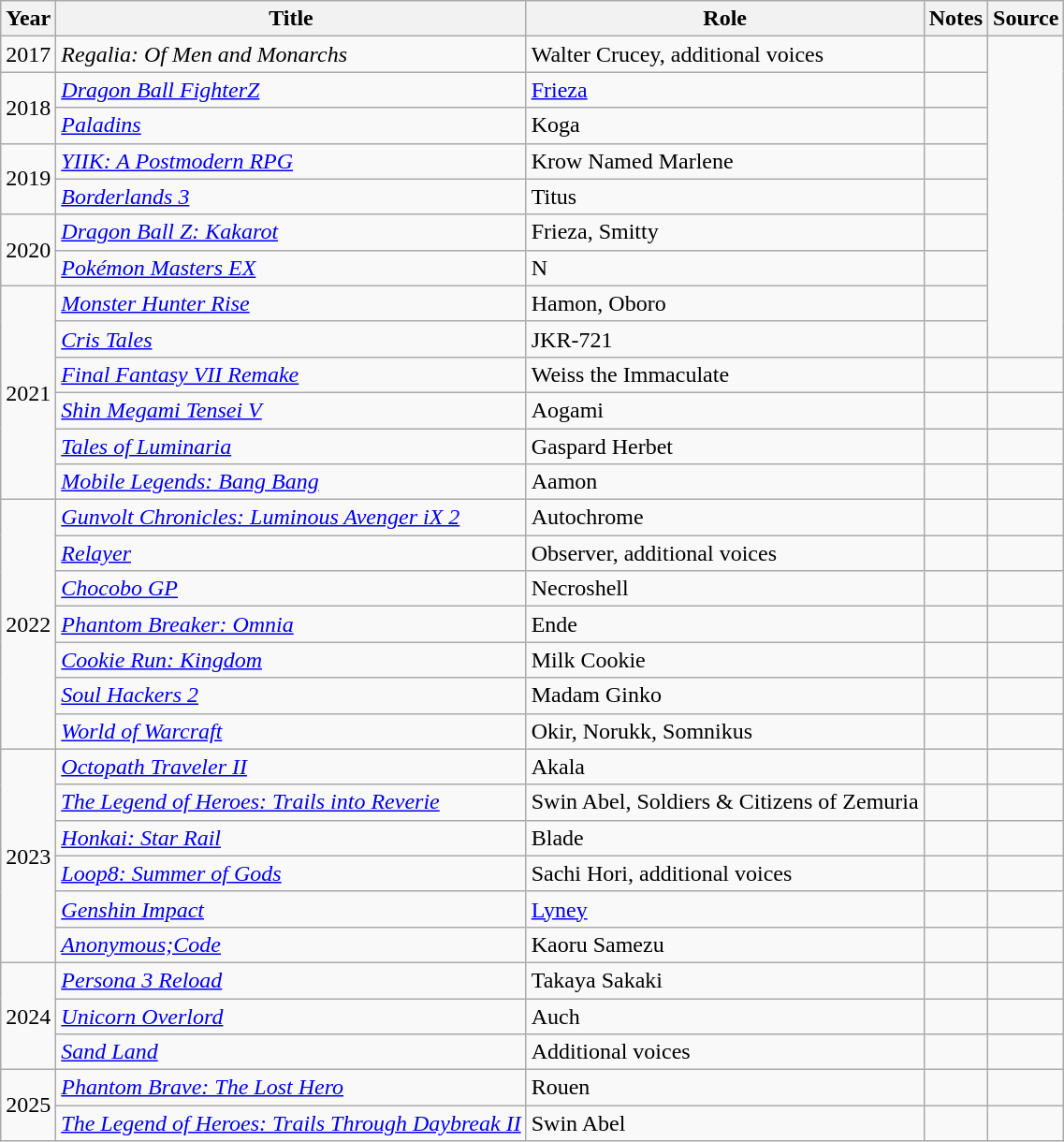<table class="wikitable sortable plainrowheaders">
<tr>
<th>Year</th>
<th>Title</th>
<th>Role</th>
<th class="unsortable">Notes</th>
<th class="unsortable">Source</th>
</tr>
<tr>
<td>2017</td>
<td><em>Regalia: Of Men and Monarchs</em></td>
<td>Walter Crucey, additional voices</td>
<td></td>
<td rowspan="9"></td>
</tr>
<tr>
<td rowspan="2">2018</td>
<td><em><a href='#'>Dragon Ball FighterZ</a></em></td>
<td><a href='#'>Frieza</a></td>
<td></td>
</tr>
<tr>
<td><em><a href='#'>Paladins</a></em></td>
<td>Koga</td>
<td></td>
</tr>
<tr>
<td rowspan="2">2019</td>
<td><em><a href='#'>YIIK: A Postmodern RPG</a></em></td>
<td>Krow Named Marlene</td>
<td></td>
</tr>
<tr>
<td><em><a href='#'>Borderlands 3</a></em></td>
<td>Titus</td>
<td></td>
</tr>
<tr>
<td rowspan="2">2020</td>
<td><em><a href='#'>Dragon Ball Z: Kakarot</a></em></td>
<td>Frieza, Smitty</td>
<td></td>
</tr>
<tr>
<td><em><a href='#'>Pokémon Masters EX</a></em></td>
<td>N</td>
<td></td>
</tr>
<tr>
<td rowspan="6">2021</td>
<td><em><a href='#'>Monster Hunter Rise</a></em></td>
<td>Hamon, Oboro</td>
<td></td>
</tr>
<tr>
<td><em><a href='#'>Cris Tales</a></em></td>
<td>JKR-721</td>
<td></td>
</tr>
<tr>
<td><em><a href='#'>Final Fantasy VII Remake</a></em></td>
<td>Weiss the Immaculate</td>
<td></td>
<td></td>
</tr>
<tr>
<td><em><a href='#'>Shin Megami Tensei V</a></em></td>
<td>Aogami</td>
<td></td>
<td></td>
</tr>
<tr>
<td><em><a href='#'>Tales of Luminaria</a></em></td>
<td>Gaspard Herbet</td>
<td></td>
<td></td>
</tr>
<tr>
<td><em><a href='#'>Mobile Legends: Bang Bang</a></em></td>
<td>Aamon</td>
<td></td>
<td></td>
</tr>
<tr>
<td rowspan="7">2022</td>
<td><em><a href='#'>Gunvolt Chronicles: Luminous Avenger iX 2</a></em></td>
<td>Autochrome</td>
<td></td>
<td></td>
</tr>
<tr>
<td><em><a href='#'>Relayer</a></em></td>
<td>Observer, additional voices</td>
<td></td>
<td></td>
</tr>
<tr>
<td><em><a href='#'>Chocobo GP</a></em></td>
<td>Necroshell</td>
<td></td>
<td></td>
</tr>
<tr>
<td><em><a href='#'>Phantom Breaker: Omnia</a></em></td>
<td>Ende</td>
<td></td>
<td></td>
</tr>
<tr>
<td><em><a href='#'>Cookie Run: Kingdom</a></em></td>
<td>Milk Cookie</td>
<td></td>
<td></td>
</tr>
<tr>
<td><em><a href='#'>Soul Hackers 2</a></em></td>
<td>Madam Ginko</td>
<td></td>
<td></td>
</tr>
<tr>
<td><em><a href='#'>World of Warcraft</a></em></td>
<td>Okir, Norukk, Somnikus</td>
<td></td>
<td></td>
</tr>
<tr>
<td rowspan="6">2023</td>
<td><em><a href='#'>Octopath Traveler II</a></em></td>
<td>Akala</td>
<td></td>
<td></td>
</tr>
<tr>
<td><em><a href='#'>The Legend of Heroes: Trails into Reverie</a></em></td>
<td>Swin Abel, Soldiers & Citizens of Zemuria</td>
<td></td>
<td></td>
</tr>
<tr>
<td><em><a href='#'>Honkai: Star Rail</a></em></td>
<td>Blade</td>
<td></td>
<td></td>
</tr>
<tr>
<td><em><a href='#'>Loop8: Summer of Gods</a></em></td>
<td>Sachi Hori, additional voices</td>
<td></td>
<td></td>
</tr>
<tr>
<td><em><a href='#'>Genshin Impact</a></em></td>
<td><a href='#'>Lyney</a></td>
<td></td>
<td></td>
</tr>
<tr>
<td><em><a href='#'>Anonymous;Code</a></em></td>
<td>Kaoru Samezu</td>
<td></td>
<td></td>
</tr>
<tr>
<td rowspan="3">2024</td>
<td><em><a href='#'>Persona 3 Reload</a></em></td>
<td>Takaya Sakaki</td>
<td></td>
<td></td>
</tr>
<tr>
<td><em><a href='#'>Unicorn Overlord</a></em></td>
<td>Auch</td>
<td></td>
<td></td>
</tr>
<tr>
<td><em><a href='#'>Sand Land</a></em></td>
<td>Additional voices</td>
<td></td>
<td></td>
</tr>
<tr>
<td rowspan="2">2025</td>
<td><em><a href='#'>Phantom Brave: The Lost Hero</a></em></td>
<td>Rouen</td>
<td></td>
<td></td>
</tr>
<tr>
<td><em><a href='#'>The Legend of Heroes: Trails Through Daybreak II</a></em></td>
<td>Swin Abel</td>
<td></td>
<td></td>
</tr>
</table>
